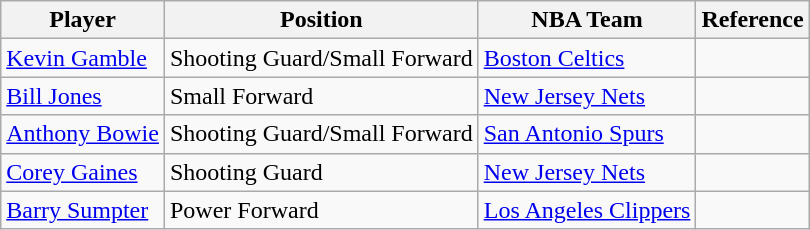<table class="wikitable">
<tr>
<th>Player</th>
<th>Position</th>
<th>NBA Team</th>
<th>Reference</th>
</tr>
<tr>
<td><a href='#'>Kevin Gamble</a></td>
<td>Shooting Guard/Small Forward</td>
<td><a href='#'>Boston Celtics</a></td>
<td></td>
</tr>
<tr>
<td><a href='#'>Bill Jones</a></td>
<td>Small Forward</td>
<td><a href='#'>New Jersey Nets</a></td>
<td></td>
</tr>
<tr>
<td><a href='#'>Anthony Bowie</a></td>
<td>Shooting Guard/Small Forward</td>
<td><a href='#'>San Antonio Spurs</a></td>
<td></td>
</tr>
<tr>
<td><a href='#'>Corey Gaines</a></td>
<td>Shooting Guard</td>
<td><a href='#'>New Jersey Nets</a></td>
<td></td>
</tr>
<tr>
<td><a href='#'>Barry Sumpter</a></td>
<td>Power Forward</td>
<td><a href='#'>Los Angeles Clippers</a></td>
<td></td>
</tr>
</table>
